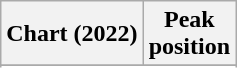<table class="wikitable sortable plainrowheaders" style="text-align:center">
<tr>
<th scope="col">Chart (2022)</th>
<th scope="col">Peak<br>position</th>
</tr>
<tr>
</tr>
<tr>
</tr>
<tr>
</tr>
</table>
